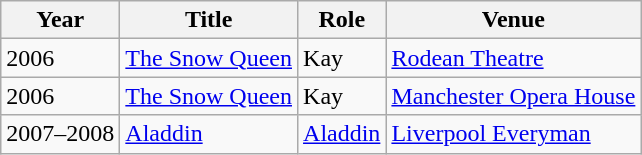<table class="wikitable">
<tr>
<th>Year</th>
<th>Title</th>
<th>Role</th>
<th>Venue</th>
</tr>
<tr>
<td>2006</td>
<td><a href='#'>The Snow Queen</a></td>
<td>Kay</td>
<td><a href='#'>Rodean Theatre</a></td>
</tr>
<tr>
<td>2006</td>
<td><a href='#'>The Snow Queen</a></td>
<td>Kay</td>
<td><a href='#'>Manchester Opera House</a></td>
</tr>
<tr>
<td>2007–2008</td>
<td><a href='#'>Aladdin</a></td>
<td><a href='#'>Aladdin</a></td>
<td><a href='#'>Liverpool Everyman</a></td>
</tr>
</table>
